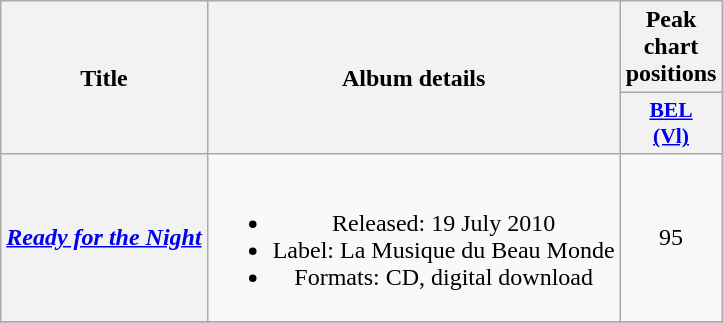<table class="wikitable plainrowheaders" style="text-align:center;" border="1">
<tr>
<th scope="col" rowspan="2">Title</th>
<th scope="col" rowspan="2">Album details</th>
<th scope="col" colspan="1">Peak chart positions</th>
</tr>
<tr>
<th scope="col" style="width:3em;font-size:90%;"><a href='#'>BEL<br>(Vl)</a><br></th>
</tr>
<tr>
<th scope="row"><em><a href='#'>Ready for the Night</a></em></th>
<td><br><ul><li>Released: 19 July 2010</li><li>Label: La Musique du Beau Monde</li><li>Formats: CD, digital download</li></ul></td>
<td>95</td>
</tr>
<tr>
</tr>
</table>
